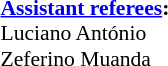<table width=50% style="font-size: 90%">
<tr>
<td><br><strong><a href='#'>Assistant referees</a>:</strong>
<br>Luciano António
<br>Zeferino Muanda</td>
</tr>
</table>
